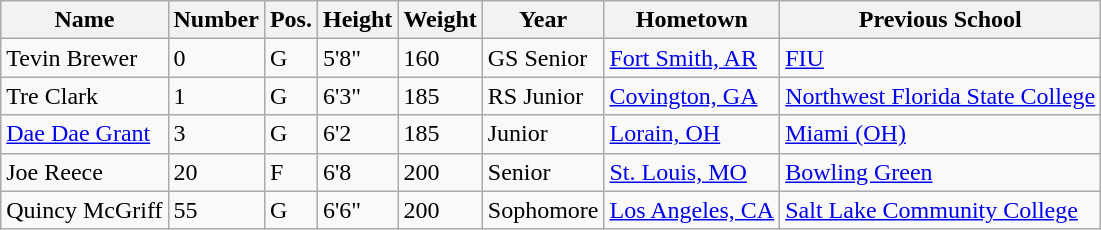<table class="wikitable sortable">
<tr>
<th>Name</th>
<th>Number</th>
<th>Pos.</th>
<th>Height</th>
<th>Weight</th>
<th>Year</th>
<th>Hometown</th>
<th class="unsortable">Previous School</th>
</tr>
<tr>
<td>Tevin Brewer</td>
<td>0</td>
<td>G</td>
<td>5'8"</td>
<td>160</td>
<td>GS Senior</td>
<td><a href='#'>Fort Smith, AR</a></td>
<td><a href='#'>FIU</a></td>
</tr>
<tr>
<td>Tre Clark</td>
<td>1</td>
<td>G</td>
<td>6'3"</td>
<td>185</td>
<td>RS Junior</td>
<td><a href='#'>Covington, GA</a></td>
<td><a href='#'>Northwest Florida State College</a></td>
</tr>
<tr>
<td><a href='#'>Dae Dae Grant</a></td>
<td>3</td>
<td>G</td>
<td>6'2</td>
<td>185</td>
<td>Junior</td>
<td><a href='#'>Lorain, OH</a></td>
<td><a href='#'>Miami (OH)</a></td>
</tr>
<tr>
<td>Joe Reece</td>
<td>20</td>
<td>F</td>
<td>6'8</td>
<td>200</td>
<td>Senior</td>
<td><a href='#'>St. Louis, MO</a></td>
<td><a href='#'>Bowling Green</a></td>
</tr>
<tr>
<td>Quincy McGriff</td>
<td>55</td>
<td>G</td>
<td>6'6"</td>
<td>200</td>
<td>Sophomore</td>
<td><a href='#'>Los Angeles, CA</a></td>
<td><a href='#'>Salt Lake Community College</a></td>
</tr>
</table>
